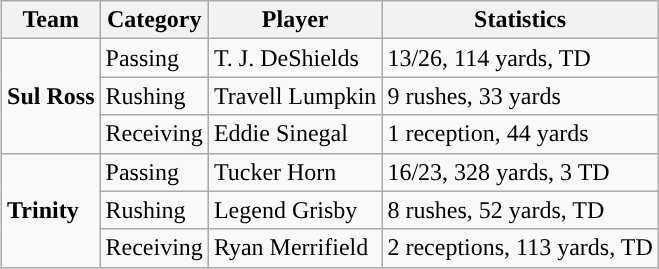<table class="wikitable" style="float: right;">
<tr>
<th>Team</th>
<th>Category</th>
<th>Player</th>
<th>Statistics</th>
</tr>
<tr>
<td rowspan=3><strong>Sul Ross</strong></td>
<td>Passing</td>
<td>T. J. DeShields</td>
<td>13/26, 114 yards, TD</td>
</tr>
<tr>
<td>Rushing</td>
<td>Travell Lumpkin</td>
<td>9 rushes, 33 yards</td>
</tr>
<tr>
<td>Receiving</td>
<td>Eddie Sinegal</td>
<td>1 reception, 44 yards</td>
</tr>
<tr>
<td rowspan=3><strong>Trinity</strong></td>
<td>Passing</td>
<td>Tucker Horn</td>
<td>16/23, 328 yards, 3 TD</td>
</tr>
<tr>
<td>Rushing</td>
<td>Legend Grisby</td>
<td>8 rushes, 52 yards, TD</td>
</tr>
<tr>
<td>Receiving</td>
<td>Ryan Merrifield</td>
<td>2 receptions, 113 yards, TD</td>
</tr>
</table>
